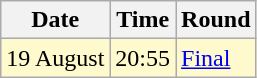<table class="wikitable">
<tr>
<th>Date</th>
<th>Time</th>
<th>Round</th>
</tr>
<tr style=background:lemonchiffon>
<td>19 August</td>
<td>20:55</td>
<td><a href='#'>Final</a></td>
</tr>
</table>
